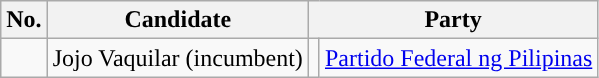<table class="wikitable sortable" style="text-align:left;">
<tr>
<th>No.</th>
<th>Candidate</th>
<th colspan="2">Party</th>
</tr>
<tr>
<td></td>
<td>Jojo Vaquilar (incumbent)</td>
<td></td>
<td><a href='#'>Partido Federal ng Pilipinas</a></td>
</tr>
</table>
